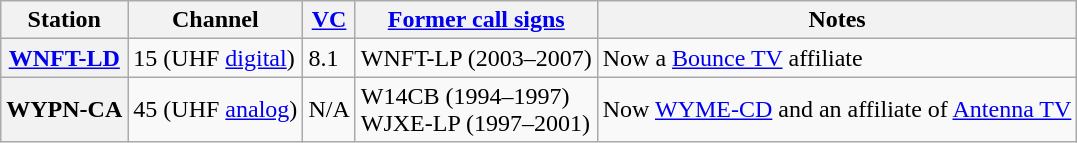<table class="wikitable">
<tr>
<th scope = "col">Station</th>
<th scope = "col">Channel</th>
<th scope = "col"><a href='#'>VC</a></th>
<th scope = "col"><a href='#'>Former call signs</a></th>
<th scope = "col">Notes</th>
</tr>
<tr>
<th scope = "row"><a href='#'>WNFT-LD</a></th>
<td>15 (UHF <a href='#'>digital</a>)</td>
<td>8.1</td>
<td>WNFT-LP (2003–2007)</td>
<td>Now a <a href='#'>Bounce TV</a> affiliate</td>
</tr>
<tr>
<th scope = "row">WYPN-CA</th>
<td>45 (UHF <a href='#'>analog</a>)</td>
<td>N/A</td>
<td>W14CB (1994–1997)<br>WJXE-LP (1997–2001)</td>
<td>Now <a href='#'>WYME-CD</a> and an affiliate of <a href='#'>Antenna TV</a></td>
</tr>
</table>
